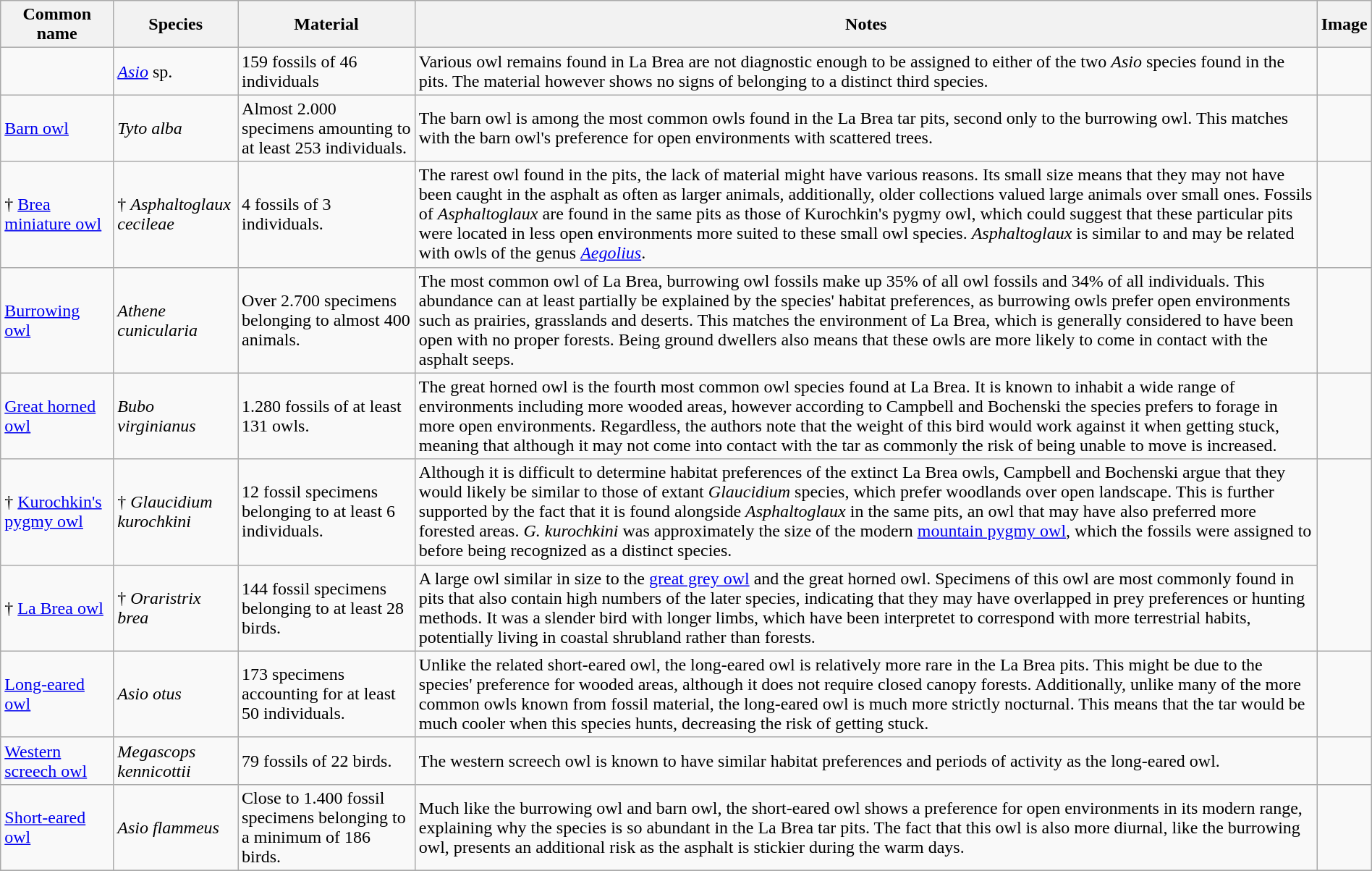<table class="wikitable" align="center" width="100%">
<tr>
<th>Common name</th>
<th>Species</th>
<th>Material</th>
<th>Notes</th>
<th>Image</th>
</tr>
<tr>
<td></td>
<td><em><a href='#'>Asio</a></em> sp.</td>
<td>159 fossils of 46 individuals</td>
<td>Various owl remains found in La Brea are not diagnostic enough to be assigned to either of the two <em>Asio</em> species found in the pits. The material however shows no signs of belonging to a distinct third species.</td>
<td></td>
</tr>
<tr>
<td><a href='#'>Barn owl</a></td>
<td><em>Tyto alba</em></td>
<td>Almost 2.000 specimens amounting to at least 253 individuals.</td>
<td>The barn owl is among the most common owls found in the La Brea tar pits, second only to the burrowing owl. This matches with the barn owl's preference for open environments with scattered trees.</td>
<td></td>
</tr>
<tr>
<td>† <a href='#'>Brea miniature owl</a></td>
<td>† <em>Asphaltoglaux cecileae</em></td>
<td>4 fossils of 3 individuals.</td>
<td>The rarest owl found in the pits, the lack of material might have various reasons. Its small size means that they may not have been caught in the asphalt as often as larger animals, additionally, older collections valued large animals over small ones. Fossils of <em>Asphaltoglaux</em> are found in the same pits as those of Kurochkin's pygmy owl, which could suggest that these particular pits were located in less open environments more suited to these small owl species. <em>Asphaltoglaux</em> is similar to and may be related with owls of the genus <em><a href='#'>Aegolius</a></em>.</td>
<td></td>
</tr>
<tr>
<td><a href='#'>Burrowing owl</a></td>
<td><em>Athene cunicularia</em></td>
<td>Over 2.700 specimens belonging to almost 400 animals.</td>
<td>The most common owl of La Brea, burrowing owl fossils make up 35% of all owl fossils and 34% of all individuals. This abundance can at least partially be explained by the species' habitat preferences, as burrowing owls prefer open environments such as prairies, grasslands and deserts. This matches the environment of La Brea, which is generally considered to have been open with no proper forests. Being ground dwellers also means that these owls are more likely to come in contact with the asphalt seeps.</td>
<td></td>
</tr>
<tr>
<td><a href='#'>Great horned owl</a></td>
<td><em>Bubo virginianus</em></td>
<td>1.280 fossils of at least 131 owls.</td>
<td>The great horned owl is the fourth most common owl species found at La Brea. It is known to inhabit a wide range of environments including more wooded areas, however according to Campbell and Bochenski the species prefers to forage in more open environments. Regardless, the authors note that the weight of this bird would work against it when getting stuck, meaning that although it may not come into contact with the tar as commonly the risk of being unable to move is increased.</td>
<td></td>
</tr>
<tr>
<td>† <a href='#'>Kurochkin's pygmy owl</a></td>
<td>† <em>Glaucidium kurochkini</em></td>
<td>12 fossil specimens belonging to at least 6 individuals.</td>
<td>Although it is difficult to determine habitat preferences of the extinct La Brea owls, Campbell and Bochenski argue that they would likely be similar to those of extant <em>Glaucidium</em> species, which prefer woodlands over open landscape. This is further supported by the fact that it is found alongside <em>Asphaltoglaux</em> in the same pits, an owl that may have also preferred more forested areas. <em>G. kurochkini</em> was approximately the size of the modern <a href='#'>mountain pygmy owl</a>, which the fossils were assigned to before being recognized as a distinct species.</td>
<td rowspan=2><br></td>
</tr>
<tr>
<td>† <a href='#'>La Brea owl</a></td>
<td>† <em>Oraristrix brea</em></td>
<td>144 fossil specimens belonging to at least 28 birds.</td>
<td>A large owl similar in size to the <a href='#'>great grey owl</a> and the great horned owl. Specimens of this owl are most commonly found in pits that also contain high numbers of the later species, indicating that they may have overlapped in prey preferences or hunting methods. It was a slender bird with longer limbs, which have been interpretet to correspond with more terrestrial habits, potentially living in coastal shrubland rather than forests.</td>
</tr>
<tr>
<td><a href='#'>Long-eared owl</a></td>
<td><em>Asio otus</em></td>
<td>173 specimens accounting for at least 50 individuals.</td>
<td>Unlike the related short-eared owl, the long-eared owl is relatively more rare in the La Brea pits. This might be due to the species' preference for wooded areas, although it does not require closed canopy forests. Additionally, unlike many of the more common owls known from fossil material, the long-eared owl is much more strictly nocturnal. This means that the tar would be much cooler when this species hunts, decreasing the risk of getting stuck.</td>
<td></td>
</tr>
<tr>
<td><a href='#'>Western screech owl</a></td>
<td><em>Megascops kennicottii</em></td>
<td>79 fossils of 22 birds.</td>
<td>The western screech owl is known to have similar habitat preferences and periods of activity as the long-eared owl.</td>
<td></td>
</tr>
<tr>
<td><a href='#'>Short-eared owl</a></td>
<td><em>Asio flammeus</em></td>
<td>Close to 1.400 fossil specimens belonging to a minimum of 186 birds.</td>
<td>Much like the burrowing owl and barn owl, the short-eared owl shows a preference for open environments in its modern range, explaining why the species is so abundant in the La Brea tar pits. The fact that this owl is also more diurnal, like the burrowing owl, presents an additional risk as the asphalt is stickier during the warm days.</td>
<td></td>
</tr>
<tr>
</tr>
</table>
